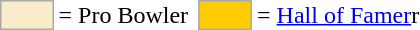<table>
<tr>
<td style="background-color:#faecc8; border:1px solid #aaaaaa; width:2em;"></td>
<td>= Pro Bowler</td>
<td></td>
<td style="background-color:#FFCC00; border:1px solid #aaaaaa; width:2em;"></td>
<td>= <a href='#'>Hall of Famer</a>r</td>
</tr>
</table>
